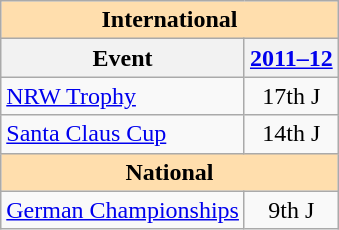<table class="wikitable" style="text-align:center">
<tr>
<th style="background-color: #ffdead; " colspan=2 align=center>International</th>
</tr>
<tr>
<th>Event</th>
<th><a href='#'>2011–12</a></th>
</tr>
<tr>
<td align=left><a href='#'>NRW Trophy</a></td>
<td>17th J</td>
</tr>
<tr>
<td align=left><a href='#'>Santa Claus Cup</a></td>
<td>14th J</td>
</tr>
<tr>
<th style="background-color: #ffdead; " colspan=2 align=center>National</th>
</tr>
<tr>
<td align=left><a href='#'>German Championships</a></td>
<td>9th J</td>
</tr>
</table>
